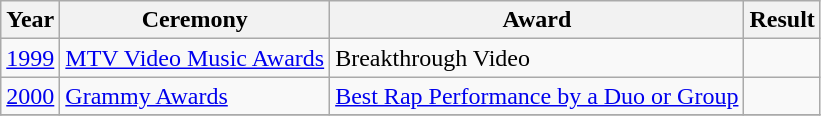<table class="wikitable plainrowheaders">
<tr>
<th>Year</th>
<th>Ceremony</th>
<th>Award</th>
<th>Result</th>
</tr>
<tr>
<td><a href='#'>1999</a></td>
<td><a href='#'>MTV Video Music Awards</a></td>
<td>Breakthrough Video</td>
<td></td>
</tr>
<tr>
<td><a href='#'>2000</a></td>
<td><a href='#'>Grammy Awards</a></td>
<td><a href='#'>Best Rap Performance by a Duo or Group</a></td>
<td></td>
</tr>
<tr>
</tr>
</table>
